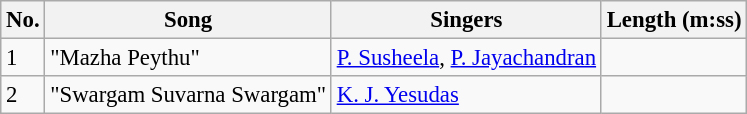<table class="wikitable" style="font-size:95%;">
<tr>
<th>No.</th>
<th>Song</th>
<th>Singers</th>
<th>Length (m:ss)</th>
</tr>
<tr>
<td>1</td>
<td>"Mazha Peythu"</td>
<td><a href='#'>P. Susheela</a>, <a href='#'>P. Jayachandran</a></td>
<td></td>
</tr>
<tr>
<td>2</td>
<td>"Swargam Suvarna Swargam"</td>
<td><a href='#'>K. J. Yesudas</a></td>
<td></td>
</tr>
</table>
